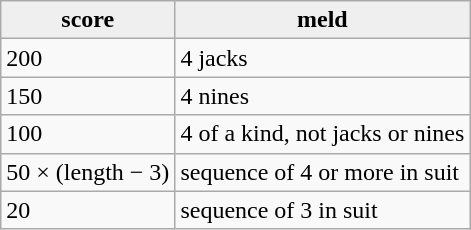<table class="wikitable" align="left" style="margin-right:0.5em">
<tr>
<th style="background:#efefef;">score</th>
<th style="background:#efefef;">meld</th>
</tr>
<tr>
<td>200</td>
<td>4 jacks</td>
</tr>
<tr>
<td>150</td>
<td>4 nines</td>
</tr>
<tr>
<td>100</td>
<td>4 of a kind, not jacks or nines</td>
</tr>
<tr>
<td>50 × (length − 3)</td>
<td>sequence of 4 or more in suit</td>
</tr>
<tr>
<td>20</td>
<td>sequence of 3 in suit</td>
</tr>
</table>
